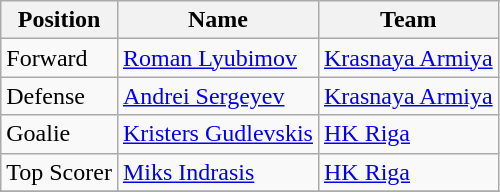<table class=wikitable>
<tr>
<th>Position</th>
<th>Name</th>
<th>Team</th>
</tr>
<tr>
<td>Forward</td>
<td><a href='#'>Roman Lyubimov</a></td>
<td> <a href='#'>Krasnaya Armiya</a></td>
</tr>
<tr>
<td>Defense</td>
<td><a href='#'>Andrei Sergeyev</a></td>
<td> <a href='#'>Krasnaya Armiya</a></td>
</tr>
<tr>
<td>Goalie</td>
<td><a href='#'>Kristers Gudlevskis</a></td>
<td> <a href='#'>HK Riga</a></td>
</tr>
<tr>
<td>Top Scorer</td>
<td><a href='#'>Miks Indrasis</a></td>
<td> <a href='#'>HK Riga</a></td>
</tr>
<tr>
</tr>
</table>
